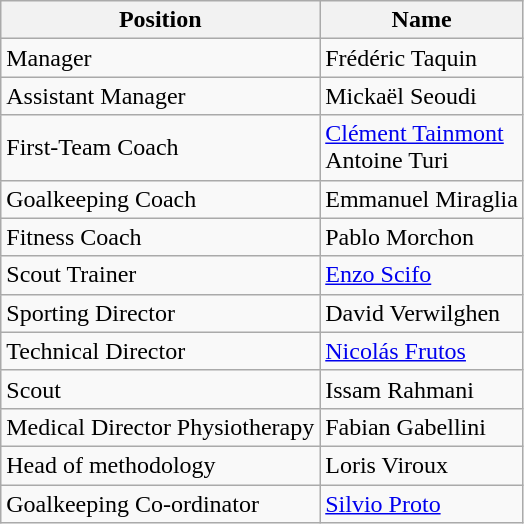<table class="wikitable">
<tr>
<th>Position</th>
<th>Name</th>
</tr>
<tr>
<td>Manager</td>
<td> Frédéric Taquin</td>
</tr>
<tr>
<td>Assistant Manager</td>
<td> Mickaël Seoudi</td>
</tr>
<tr>
<td>First-Team Coach</td>
<td> <a href='#'>Clément Tainmont</a> <br>  Antoine Turi</td>
</tr>
<tr>
<td>Goalkeeping Coach</td>
<td> Emmanuel Miraglia</td>
</tr>
<tr>
<td>Fitness Coach</td>
<td> Pablo Morchon</td>
</tr>
<tr>
<td>Scout Trainer</td>
<td> <a href='#'>Enzo Scifo</a></td>
</tr>
<tr>
<td>Sporting Director</td>
<td> David Verwilghen</td>
</tr>
<tr>
<td>Technical Director</td>
<td> <a href='#'>Nicolás Frutos</a></td>
</tr>
<tr>
<td>Scout</td>
<td> Issam Rahmani</td>
</tr>
<tr>
<td>Medical Director Physiotherapy</td>
<td> Fabian Gabellini</td>
</tr>
<tr>
<td>Head of methodology</td>
<td> Loris Viroux</td>
</tr>
<tr>
<td>Goalkeeping Co-ordinator</td>
<td> <a href='#'>Silvio Proto</a></td>
</tr>
</table>
